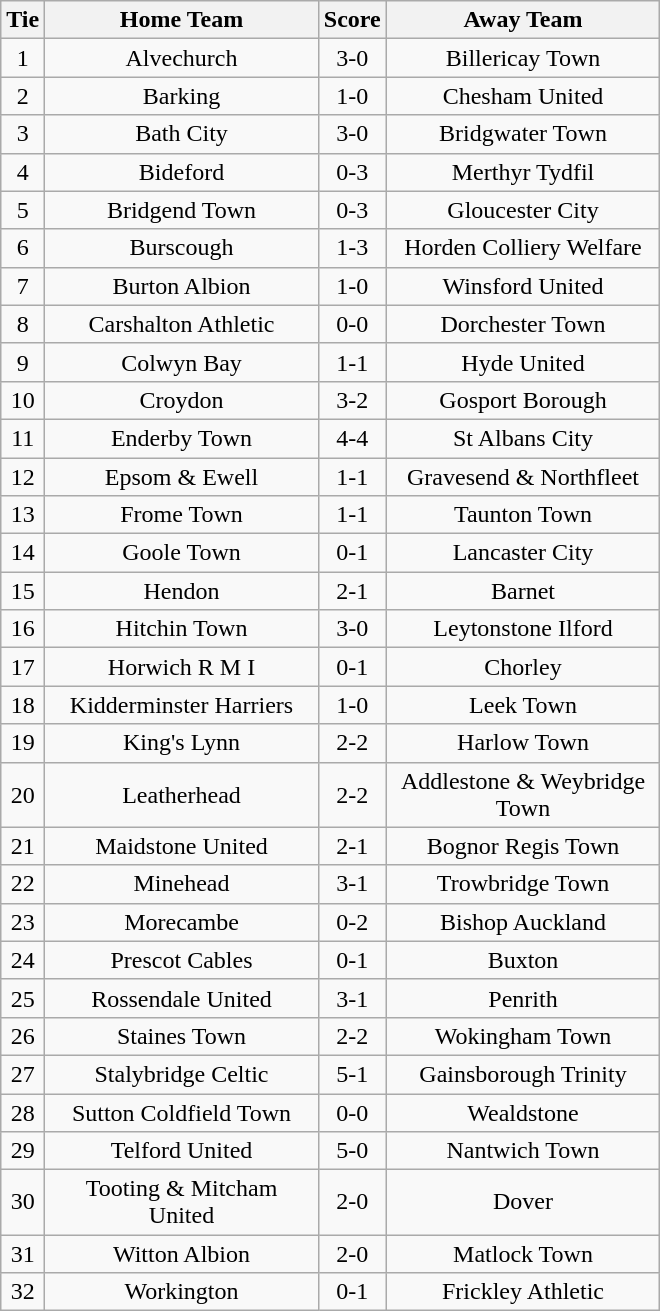<table class="wikitable" style="text-align:center;">
<tr>
<th width=20>Tie</th>
<th width=175>Home Team</th>
<th width=20>Score</th>
<th width=175>Away Team</th>
</tr>
<tr>
<td>1</td>
<td>Alvechurch</td>
<td>3-0</td>
<td>Billericay Town</td>
</tr>
<tr>
<td>2</td>
<td>Barking</td>
<td>1-0</td>
<td>Chesham United</td>
</tr>
<tr>
<td>3</td>
<td>Bath City</td>
<td>3-0</td>
<td>Bridgwater Town</td>
</tr>
<tr>
<td>4</td>
<td>Bideford</td>
<td>0-3</td>
<td>Merthyr Tydfil</td>
</tr>
<tr>
<td>5</td>
<td>Bridgend Town</td>
<td>0-3</td>
<td>Gloucester City</td>
</tr>
<tr>
<td>6</td>
<td>Burscough</td>
<td>1-3</td>
<td>Horden Colliery Welfare</td>
</tr>
<tr>
<td>7</td>
<td>Burton Albion</td>
<td>1-0</td>
<td>Winsford United</td>
</tr>
<tr>
<td>8</td>
<td>Carshalton Athletic</td>
<td>0-0</td>
<td>Dorchester Town</td>
</tr>
<tr>
<td>9</td>
<td>Colwyn Bay</td>
<td>1-1</td>
<td>Hyde United</td>
</tr>
<tr>
<td>10</td>
<td>Croydon</td>
<td>3-2</td>
<td>Gosport Borough</td>
</tr>
<tr>
<td>11</td>
<td>Enderby Town</td>
<td>4-4</td>
<td>St Albans City</td>
</tr>
<tr>
<td>12</td>
<td>Epsom & Ewell</td>
<td>1-1</td>
<td>Gravesend & Northfleet</td>
</tr>
<tr>
<td>13</td>
<td>Frome Town</td>
<td>1-1</td>
<td>Taunton Town</td>
</tr>
<tr>
<td>14</td>
<td>Goole Town</td>
<td>0-1</td>
<td>Lancaster City</td>
</tr>
<tr>
<td>15</td>
<td>Hendon</td>
<td>2-1</td>
<td>Barnet</td>
</tr>
<tr>
<td>16</td>
<td>Hitchin Town</td>
<td>3-0</td>
<td>Leytonstone Ilford</td>
</tr>
<tr>
<td>17</td>
<td>Horwich R M I</td>
<td>0-1</td>
<td>Chorley</td>
</tr>
<tr>
<td>18</td>
<td>Kidderminster Harriers</td>
<td>1-0</td>
<td>Leek Town</td>
</tr>
<tr>
<td>19</td>
<td>King's Lynn</td>
<td>2-2</td>
<td>Harlow Town</td>
</tr>
<tr>
<td>20</td>
<td>Leatherhead</td>
<td>2-2</td>
<td>Addlestone & Weybridge Town</td>
</tr>
<tr>
<td>21</td>
<td>Maidstone United</td>
<td>2-1</td>
<td>Bognor Regis Town</td>
</tr>
<tr>
<td>22</td>
<td>Minehead</td>
<td>3-1</td>
<td>Trowbridge Town</td>
</tr>
<tr>
<td>23</td>
<td>Morecambe</td>
<td>0-2</td>
<td>Bishop Auckland</td>
</tr>
<tr>
<td>24</td>
<td>Prescot Cables</td>
<td>0-1</td>
<td>Buxton</td>
</tr>
<tr>
<td>25</td>
<td>Rossendale United</td>
<td>3-1</td>
<td>Penrith</td>
</tr>
<tr>
<td>26</td>
<td>Staines Town</td>
<td>2-2</td>
<td>Wokingham Town</td>
</tr>
<tr>
<td>27</td>
<td>Stalybridge Celtic</td>
<td>5-1</td>
<td>Gainsborough Trinity</td>
</tr>
<tr>
<td>28</td>
<td>Sutton Coldfield Town</td>
<td>0-0</td>
<td>Wealdstone</td>
</tr>
<tr>
<td>29</td>
<td>Telford United</td>
<td>5-0</td>
<td>Nantwich Town</td>
</tr>
<tr>
<td>30</td>
<td>Tooting & Mitcham United</td>
<td>2-0</td>
<td>Dover</td>
</tr>
<tr>
<td>31</td>
<td>Witton Albion</td>
<td>2-0</td>
<td>Matlock Town</td>
</tr>
<tr>
<td>32</td>
<td>Workington</td>
<td>0-1</td>
<td>Frickley Athletic</td>
</tr>
</table>
